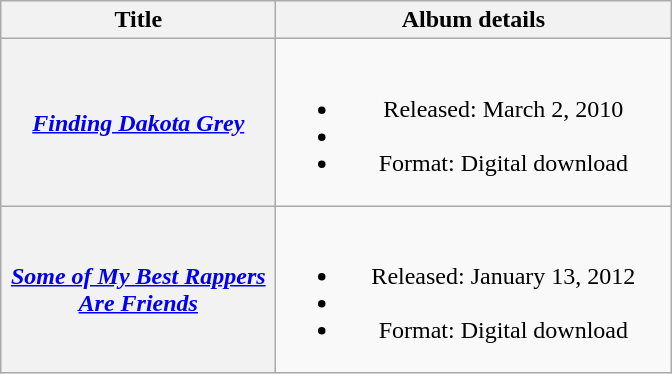<table class="wikitable plainrowheaders" style="text-align:center;">
<tr>
<th scope="col" style="width:11em;">Title</th>
<th scope="col" style="width:16em;">Album details</th>
</tr>
<tr>
<th scope="row"><em><a href='#'>Finding Dakota Grey</a></em></th>
<td><br><ul><li>Released: March 2, 2010</li><li></li><li>Format: Digital download</li></ul></td>
</tr>
<tr>
<th scope="row"><em><a href='#'>Some of My Best Rappers Are Friends</a></em></th>
<td><br><ul><li>Released: January 13, 2012</li><li></li><li>Format: Digital download</li></ul></td>
</tr>
</table>
